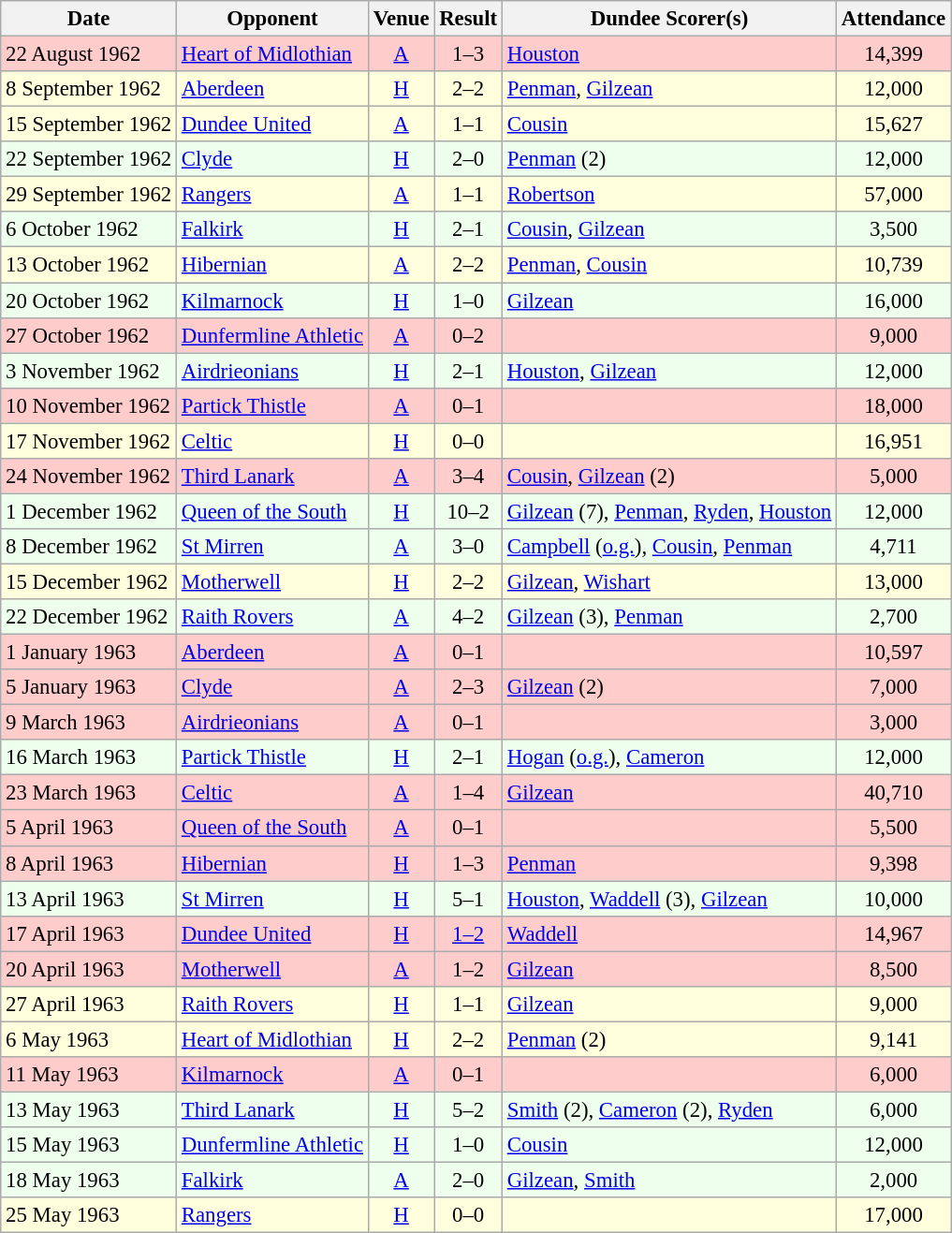<table class="wikitable sortable" style="font-size:95%; text-align:center">
<tr>
<th>Date</th>
<th>Opponent</th>
<th>Venue</th>
<th>Result</th>
<th>Dundee Scorer(s)</th>
<th>Attendance</th>
</tr>
<tr bgcolor="#FFCCCC">
<td align="left">22 August 1962</td>
<td align="left"><a href='#'>Heart of Midlothian</a></td>
<td><a href='#'>A</a></td>
<td>1–3</td>
<td align="left"><a href='#'>Houston</a></td>
<td>14,399</td>
</tr>
<tr bgcolor="#FFFFDD">
<td align="left">8 September 1962</td>
<td align="left"><a href='#'>Aberdeen</a></td>
<td><a href='#'>H</a></td>
<td>2–2</td>
<td align="left"><a href='#'>Penman</a>, <a href='#'>Gilzean</a></td>
<td>12,000</td>
</tr>
<tr bgcolor="#FFFFDD">
<td align="left">15 September 1962</td>
<td align="left"><a href='#'>Dundee United</a></td>
<td><a href='#'>A</a></td>
<td>1–1</td>
<td align="left"><a href='#'>Cousin</a></td>
<td>15,627</td>
</tr>
<tr bgcolor="#EEFFEE">
<td align="left">22 September 1962</td>
<td align="left"><a href='#'>Clyde</a></td>
<td><a href='#'>H</a></td>
<td>2–0</td>
<td align="left"><a href='#'>Penman</a> (2)</td>
<td>12,000</td>
</tr>
<tr bgcolor="#FFFFDD">
<td align="left">29 September 1962</td>
<td align="left"><a href='#'>Rangers</a></td>
<td><a href='#'>A</a></td>
<td>1–1</td>
<td align="left"><a href='#'>Robertson</a></td>
<td>57,000</td>
</tr>
<tr bgcolor="EEFFEE">
<td align="left">6 October 1962</td>
<td align="left"><a href='#'>Falkirk</a></td>
<td><a href='#'>H</a></td>
<td>2–1</td>
<td align="left"><a href='#'>Cousin</a>, <a href='#'>Gilzean</a></td>
<td>3,500</td>
</tr>
<tr bgcolor="#FFFFDD">
<td align="left">13 October 1962</td>
<td align="left"><a href='#'>Hibernian</a></td>
<td><a href='#'>A</a></td>
<td>2–2</td>
<td align="left"><a href='#'>Penman</a>, <a href='#'>Cousin</a></td>
<td>10,739</td>
</tr>
<tr bgcolor="#EEFFEE">
<td align="left">20 October 1962</td>
<td align="left"><a href='#'>Kilmarnock</a></td>
<td><a href='#'>H</a></td>
<td>1–0</td>
<td align="left"><a href='#'>Gilzean</a></td>
<td>16,000</td>
</tr>
<tr bgcolor="#FFCCCC">
<td align="left">27 October 1962</td>
<td align="left"><a href='#'>Dunfermline Athletic</a></td>
<td><a href='#'>A</a></td>
<td>0–2</td>
<td></td>
<td>9,000</td>
</tr>
<tr bgcolor="#EEFFEE">
<td align="left">3 November 1962</td>
<td align="left"><a href='#'>Airdrieonians</a></td>
<td><a href='#'>H</a></td>
<td>2–1</td>
<td align="left"><a href='#'>Houston</a>, <a href='#'>Gilzean</a></td>
<td>12,000</td>
</tr>
<tr bgcolor="#FFCCCC">
<td align="left">10 November 1962</td>
<td align="left"><a href='#'>Partick Thistle</a></td>
<td><a href='#'>A</a></td>
<td>0–1</td>
<td></td>
<td>18,000</td>
</tr>
<tr bgcolor="#FFFFDD">
<td align="left">17 November 1962</td>
<td align="left"><a href='#'>Celtic</a></td>
<td><a href='#'>H</a></td>
<td>0–0</td>
<td></td>
<td>16,951</td>
</tr>
<tr bgcolor="#FFCCCC">
<td align="left">24 November 1962</td>
<td align="left"><a href='#'>Third Lanark</a></td>
<td><a href='#'>A</a></td>
<td>3–4</td>
<td align="left"><a href='#'>Cousin</a>, <a href='#'>Gilzean</a> (2)</td>
<td>5,000</td>
</tr>
<tr bgcolor="#EEFFEE">
<td align="left">1 December 1962</td>
<td align="left"><a href='#'>Queen of the South</a></td>
<td><a href='#'>H</a></td>
<td>10–2</td>
<td align="left"><a href='#'>Gilzean</a> (7), <a href='#'>Penman</a>, <a href='#'>Ryden</a>, <a href='#'>Houston</a></td>
<td>12,000</td>
</tr>
<tr bgcolor="#EEFFEE">
<td align="left">8 December 1962</td>
<td align="left"><a href='#'>St Mirren</a></td>
<td><a href='#'>A</a></td>
<td>3–0</td>
<td align="left"><a href='#'>Campbell</a> (<a href='#'>o.g.</a>), <a href='#'>Cousin</a>, <a href='#'>Penman</a></td>
<td>4,711</td>
</tr>
<tr bgcolor="#FFFFDD">
<td align="left">15 December 1962</td>
<td align="left"><a href='#'>Motherwell</a></td>
<td><a href='#'>H</a></td>
<td>2–2</td>
<td align="left"><a href='#'>Gilzean</a>, <a href='#'>Wishart</a></td>
<td>13,000</td>
</tr>
<tr bgcolor="#EEFFEE">
<td align="left">22 December 1962</td>
<td align="left"><a href='#'>Raith Rovers</a></td>
<td><a href='#'>A</a></td>
<td>4–2</td>
<td align="left"><a href='#'>Gilzean</a> (3), <a href='#'>Penman</a></td>
<td>2,700</td>
</tr>
<tr bgcolor="#FFCCCC">
<td align="left">1 January 1963</td>
<td align="left"><a href='#'>Aberdeen</a></td>
<td><a href='#'>A</a></td>
<td>0–1</td>
<td></td>
<td>10,597</td>
</tr>
<tr bgcolor="#FFCCCC">
<td align="left">5 January 1963</td>
<td align="left"><a href='#'>Clyde</a></td>
<td><a href='#'>A</a></td>
<td>2–3</td>
<td align="left"><a href='#'>Gilzean</a> (2)</td>
<td>7,000</td>
</tr>
<tr bgcolor="#FFCCCC">
<td align="left">9 March 1963</td>
<td align="left"><a href='#'>Airdrieonians</a></td>
<td><a href='#'>A</a></td>
<td>0–1</td>
<td></td>
<td>3,000</td>
</tr>
<tr bgcolor="#EEFFEE">
<td align="left">16 March 1963</td>
<td align="left"><a href='#'>Partick Thistle</a></td>
<td><a href='#'>H</a></td>
<td>2–1</td>
<td align="left"><a href='#'>Hogan</a> (<a href='#'>o.g.</a>), <a href='#'>Cameron</a></td>
<td>12,000</td>
</tr>
<tr bgcolor="#FFCCCC">
<td align="left">23 March 1963</td>
<td align="left"><a href='#'>Celtic</a></td>
<td><a href='#'>A</a></td>
<td>1–4</td>
<td align="left"><a href='#'>Gilzean</a></td>
<td>40,710</td>
</tr>
<tr bgcolor="#FFCCCC">
<td align="left">5 April 1963</td>
<td align="left"><a href='#'>Queen of the South</a></td>
<td><a href='#'>A</a></td>
<td>0–1</td>
<td></td>
<td>5,500</td>
</tr>
<tr bgcolor="#FFCCCC">
<td align="left">8 April 1963</td>
<td align="left"><a href='#'>Hibernian</a></td>
<td><a href='#'>H</a></td>
<td>1–3</td>
<td align="left"><a href='#'>Penman</a></td>
<td>9,398</td>
</tr>
<tr bgcolor="#EEFFEE">
<td align="left">13 April 1963</td>
<td align="left"><a href='#'>St Mirren</a></td>
<td><a href='#'>H</a></td>
<td>5–1</td>
<td align="left"><a href='#'>Houston</a>, <a href='#'>Waddell</a> (3), <a href='#'>Gilzean</a></td>
<td>10,000</td>
</tr>
<tr bgcolor="#FFCCCC">
<td align="left">17 April 1963</td>
<td align="left"><a href='#'>Dundee United</a></td>
<td><a href='#'>H</a></td>
<td><a href='#'>1–2</a></td>
<td align="left"><a href='#'>Waddell</a></td>
<td>14,967</td>
</tr>
<tr bgcolor="#FFCCCC">
<td align="left">20 April 1963</td>
<td align="left"><a href='#'>Motherwell</a></td>
<td><a href='#'>A</a></td>
<td>1–2</td>
<td align="left"><a href='#'>Gilzean</a></td>
<td>8,500</td>
</tr>
<tr bgcolor="#FFFFDD">
<td align="left">27 April 1963</td>
<td align="left"><a href='#'>Raith Rovers</a></td>
<td><a href='#'>H</a></td>
<td>1–1</td>
<td align="left"><a href='#'>Gilzean</a></td>
<td>9,000</td>
</tr>
<tr bgcolor="#FFFFDD">
<td align="left">6 May 1963</td>
<td align="left"><a href='#'>Heart of Midlothian</a></td>
<td><a href='#'>H</a></td>
<td>2–2</td>
<td align="left"><a href='#'>Penman</a> (2)</td>
<td>9,141</td>
</tr>
<tr bgcolor="#FFCCCC">
<td align="left">11 May 1963</td>
<td align="left"><a href='#'>Kilmarnock</a></td>
<td><a href='#'>A</a></td>
<td>0–1</td>
<td></td>
<td>6,000</td>
</tr>
<tr bgcolor="#EEFFEE">
<td align="left">13 May 1963</td>
<td align="left"><a href='#'>Third Lanark</a></td>
<td><a href='#'>H</a></td>
<td>5–2</td>
<td align="left"><a href='#'>Smith</a> (2), <a href='#'>Cameron</a> (2), <a href='#'>Ryden</a></td>
<td>6,000</td>
</tr>
<tr bgcolor="#EEFFEE">
<td align="left">15 May 1963</td>
<td align="left"><a href='#'>Dunfermline Athletic</a></td>
<td><a href='#'>H</a></td>
<td>1–0</td>
<td align="left"><a href='#'>Cousin</a></td>
<td>12,000</td>
</tr>
<tr bgcolor="#EEFFEE">
<td align="left">18 May 1963</td>
<td align="left"><a href='#'>Falkirk</a></td>
<td><a href='#'>A</a></td>
<td>2–0</td>
<td align="left"><a href='#'>Gilzean</a>, <a href='#'>Smith</a></td>
<td>2,000</td>
</tr>
<tr bgcolor="#FFFFDD">
<td align="left">25 May 1963</td>
<td align="left"><a href='#'>Rangers</a></td>
<td><a href='#'>H</a></td>
<td>0–0</td>
<td></td>
<td>17,000</td>
</tr>
</table>
